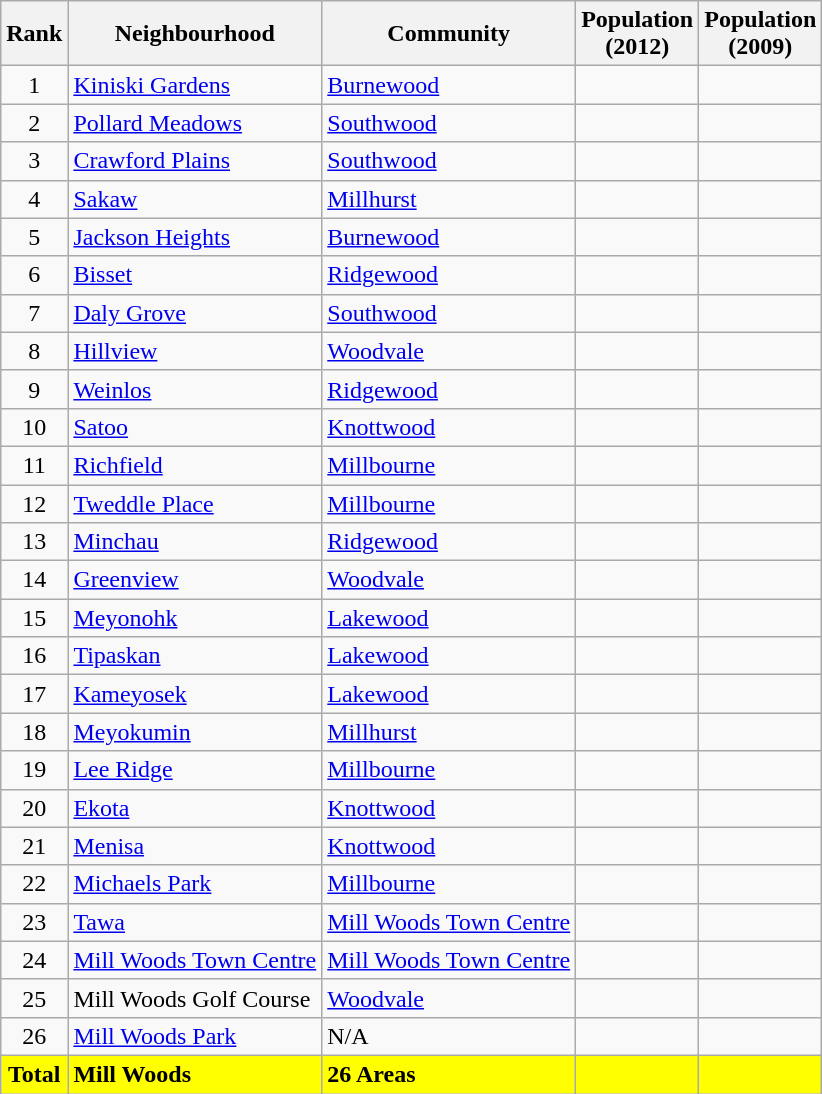<table class="wikitable sortable">
<tr>
<th>Rank</th>
<th>Neighbourhood</th>
<th>Community</th>
<th>Population<br>(2012)</th>
<th>Population<br>(2009)</th>
</tr>
<tr>
<td style="text-align:center;">1</td>
<td><a href='#'>Kiniski Gardens</a></td>
<td><a href='#'>Burnewood</a></td>
<td align="right"></td>
<td align="right"></td>
</tr>
<tr>
<td style="text-align:center;">2</td>
<td><a href='#'>Pollard Meadows</a></td>
<td><a href='#'>Southwood</a></td>
<td align="right"></td>
<td align="right"></td>
</tr>
<tr>
<td style="text-align:center;">3</td>
<td><a href='#'>Crawford Plains</a></td>
<td><a href='#'>Southwood</a></td>
<td align="right"></td>
<td align="right"></td>
</tr>
<tr>
<td style="text-align:center;">4</td>
<td><a href='#'>Sakaw</a></td>
<td><a href='#'>Millhurst</a></td>
<td align="right"></td>
<td align="right"></td>
</tr>
<tr>
<td style="text-align:center;">5</td>
<td><a href='#'>Jackson Heights</a></td>
<td><a href='#'>Burnewood</a></td>
<td align="right"></td>
<td align="right"></td>
</tr>
<tr>
<td style="text-align:center;">6</td>
<td><a href='#'>Bisset</a></td>
<td><a href='#'>Ridgewood</a></td>
<td align="right"></td>
<td align="right"></td>
</tr>
<tr>
<td style="text-align:center;">7</td>
<td><a href='#'>Daly Grove</a></td>
<td><a href='#'>Southwood</a></td>
<td align="right"></td>
<td align="right"></td>
</tr>
<tr>
<td style="text-align:center;">8</td>
<td><a href='#'>Hillview</a></td>
<td><a href='#'>Woodvale</a></td>
<td align="right"></td>
<td align="right"></td>
</tr>
<tr>
<td style="text-align:center;">9</td>
<td><a href='#'>Weinlos</a></td>
<td><a href='#'>Ridgewood</a></td>
<td align="right"></td>
<td align="right"></td>
</tr>
<tr>
<td style="text-align:center;">10</td>
<td><a href='#'>Satoo</a></td>
<td><a href='#'>Knottwood</a></td>
<td align="right"></td>
<td align="right"></td>
</tr>
<tr>
<td style="text-align:center;">11</td>
<td><a href='#'>Richfield</a></td>
<td><a href='#'>Millbourne</a></td>
<td align="right"></td>
<td align="right"></td>
</tr>
<tr>
<td style="text-align:center;">12</td>
<td><a href='#'>Tweddle Place</a></td>
<td><a href='#'>Millbourne</a></td>
<td align="right"></td>
<td align="right"></td>
</tr>
<tr>
<td style="text-align:center;">13</td>
<td><a href='#'>Minchau</a></td>
<td><a href='#'>Ridgewood</a></td>
<td align="right"></td>
<td align="right"></td>
</tr>
<tr>
<td style="text-align:center;">14</td>
<td><a href='#'>Greenview</a></td>
<td><a href='#'>Woodvale</a></td>
<td align="right"></td>
<td align="right"></td>
</tr>
<tr>
<td style="text-align:center;">15</td>
<td><a href='#'>Meyonohk</a></td>
<td><a href='#'>Lakewood</a></td>
<td align="right"></td>
<td align="right"></td>
</tr>
<tr>
<td style="text-align:center;">16</td>
<td><a href='#'>Tipaskan</a></td>
<td><a href='#'>Lakewood</a></td>
<td align="right"></td>
<td align="right"></td>
</tr>
<tr>
<td style="text-align:center;">17</td>
<td><a href='#'>Kameyosek</a></td>
<td><a href='#'>Lakewood</a></td>
<td align="right"></td>
<td align="right"></td>
</tr>
<tr>
<td style="text-align:center;">18</td>
<td><a href='#'>Meyokumin</a></td>
<td><a href='#'>Millhurst</a></td>
<td align="right"></td>
<td align="right"></td>
</tr>
<tr>
<td style="text-align:center;">19</td>
<td><a href='#'>Lee Ridge</a></td>
<td><a href='#'>Millbourne</a></td>
<td align="right"></td>
<td align="right"></td>
</tr>
<tr>
<td style="text-align:center;">20</td>
<td><a href='#'>Ekota</a></td>
<td><a href='#'>Knottwood</a></td>
<td align="right"></td>
<td align="right"></td>
</tr>
<tr>
<td style="text-align:center;">21</td>
<td><a href='#'>Menisa</a></td>
<td><a href='#'>Knottwood</a></td>
<td align="right"></td>
<td align="right"></td>
</tr>
<tr>
<td style="text-align:center;">22</td>
<td><a href='#'>Michaels Park</a></td>
<td><a href='#'>Millbourne</a></td>
<td align="right"></td>
<td align="right"></td>
</tr>
<tr>
<td style="text-align:center;">23</td>
<td><a href='#'>Tawa</a></td>
<td><a href='#'>Mill Woods Town Centre</a></td>
<td align="right"></td>
<td align="right"></td>
</tr>
<tr>
<td style="text-align:center;">24</td>
<td><a href='#'>Mill Woods Town Centre</a></td>
<td><a href='#'>Mill Woods Town Centre</a></td>
<td align="right"></td>
<td align="right"></td>
</tr>
<tr>
<td style="text-align:center;">25</td>
<td>Mill Woods Golf Course</td>
<td><a href='#'>Woodvale</a></td>
<td align="right"></td>
<td align="right"></td>
</tr>
<tr>
<td style="text-align:center;">26</td>
<td><a href='#'>Mill Woods Park</a></td>
<td>N/A</td>
<td align="right"></td>
<td align="right"></td>
</tr>
<tr class="sortbottom" style="background:yellow;">
<td style="text-align:center;"><strong>Total</strong></td>
<td><strong>Mill Woods</strong></td>
<td><strong>26 Areas</strong></td>
<td align="right"><strong></strong></td>
<td align="right"><strong></strong></td>
</tr>
</table>
